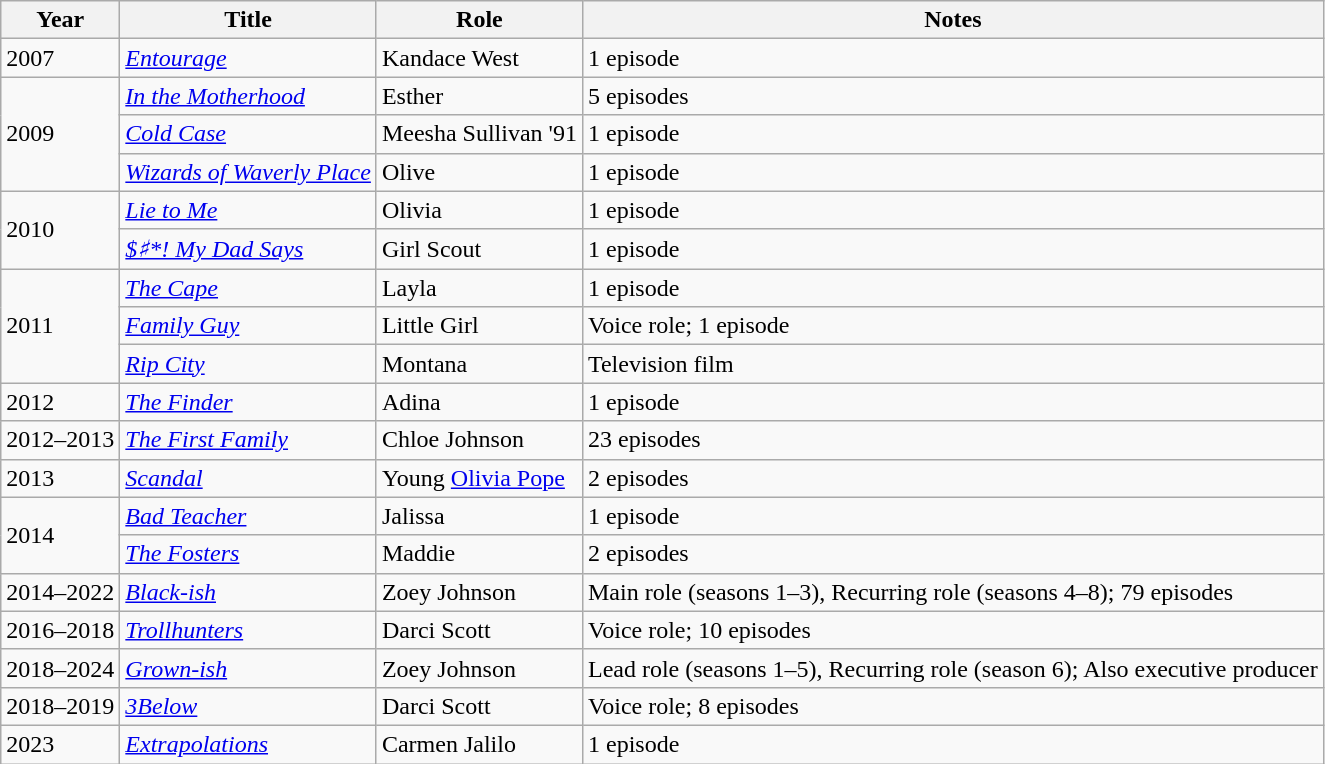<table class="wikitable sortable">
<tr>
<th>Year</th>
<th>Title</th>
<th>Role</th>
<th>Notes</th>
</tr>
<tr>
<td>2007</td>
<td><em><a href='#'>Entourage</a></em></td>
<td>Kandace West</td>
<td>1 episode</td>
</tr>
<tr>
<td rowspan="3">2009</td>
<td><em><a href='#'>In the Motherhood</a></em></td>
<td>Esther</td>
<td>5 episodes</td>
</tr>
<tr>
<td><em><a href='#'>Cold Case</a></em></td>
<td>Meesha Sullivan '91</td>
<td>1 episode</td>
</tr>
<tr>
<td><em><a href='#'>Wizards of Waverly Place</a></em></td>
<td>Olive</td>
<td>1 episode</td>
</tr>
<tr>
<td rowspan="2">2010</td>
<td><em><a href='#'>Lie to Me</a></em></td>
<td>Olivia</td>
<td>1 episode</td>
</tr>
<tr>
<td><em><a href='#'>$♯*! My Dad Says</a></em></td>
<td>Girl Scout</td>
<td>1 episode</td>
</tr>
<tr>
<td rowspan="3">2011</td>
<td><em><a href='#'>The Cape</a></em></td>
<td>Layla</td>
<td>1 episode</td>
</tr>
<tr>
<td><em><a href='#'>Family Guy</a></em></td>
<td>Little Girl</td>
<td>Voice role; 1 episode</td>
</tr>
<tr>
<td><em><a href='#'>Rip City</a></em></td>
<td>Montana</td>
<td>Television film</td>
</tr>
<tr>
<td>2012</td>
<td><em><a href='#'>The Finder</a></em></td>
<td>Adina</td>
<td>1 episode</td>
</tr>
<tr>
<td>2012–2013</td>
<td><em><a href='#'>The First Family</a></em></td>
<td>Chloe Johnson</td>
<td>23 episodes</td>
</tr>
<tr>
<td>2013</td>
<td><em><a href='#'>Scandal</a></em></td>
<td>Young <a href='#'>Olivia Pope</a></td>
<td>2 episodes</td>
</tr>
<tr>
<td rowspan="2">2014</td>
<td><em><a href='#'>Bad Teacher</a></em></td>
<td>Jalissa</td>
<td>1 episode</td>
</tr>
<tr>
<td><em><a href='#'>The Fosters</a></em></td>
<td>Maddie</td>
<td>2 episodes</td>
</tr>
<tr>
<td>2014–2022</td>
<td><em><a href='#'>Black-ish</a></em></td>
<td>Zoey Johnson</td>
<td>Main role (seasons 1–3), Recurring role (seasons 4–8); 79 episodes</td>
</tr>
<tr>
<td>2016–2018</td>
<td><em><a href='#'>Trollhunters</a></em></td>
<td>Darci Scott</td>
<td>Voice role; 10 episodes</td>
</tr>
<tr>
<td>2018–2024</td>
<td><em><a href='#'>Grown-ish</a></em></td>
<td>Zoey Johnson</td>
<td>Lead role (seasons 1–5), Recurring role (season 6); Also executive producer</td>
</tr>
<tr>
<td>2018–2019</td>
<td><em><a href='#'>3Below</a></em></td>
<td>Darci Scott</td>
<td>Voice role; 8 episodes</td>
</tr>
<tr>
<td>2023</td>
<td><em><a href='#'>Extrapolations</a></em></td>
<td>Carmen Jalilo</td>
<td>1 episode</td>
</tr>
</table>
